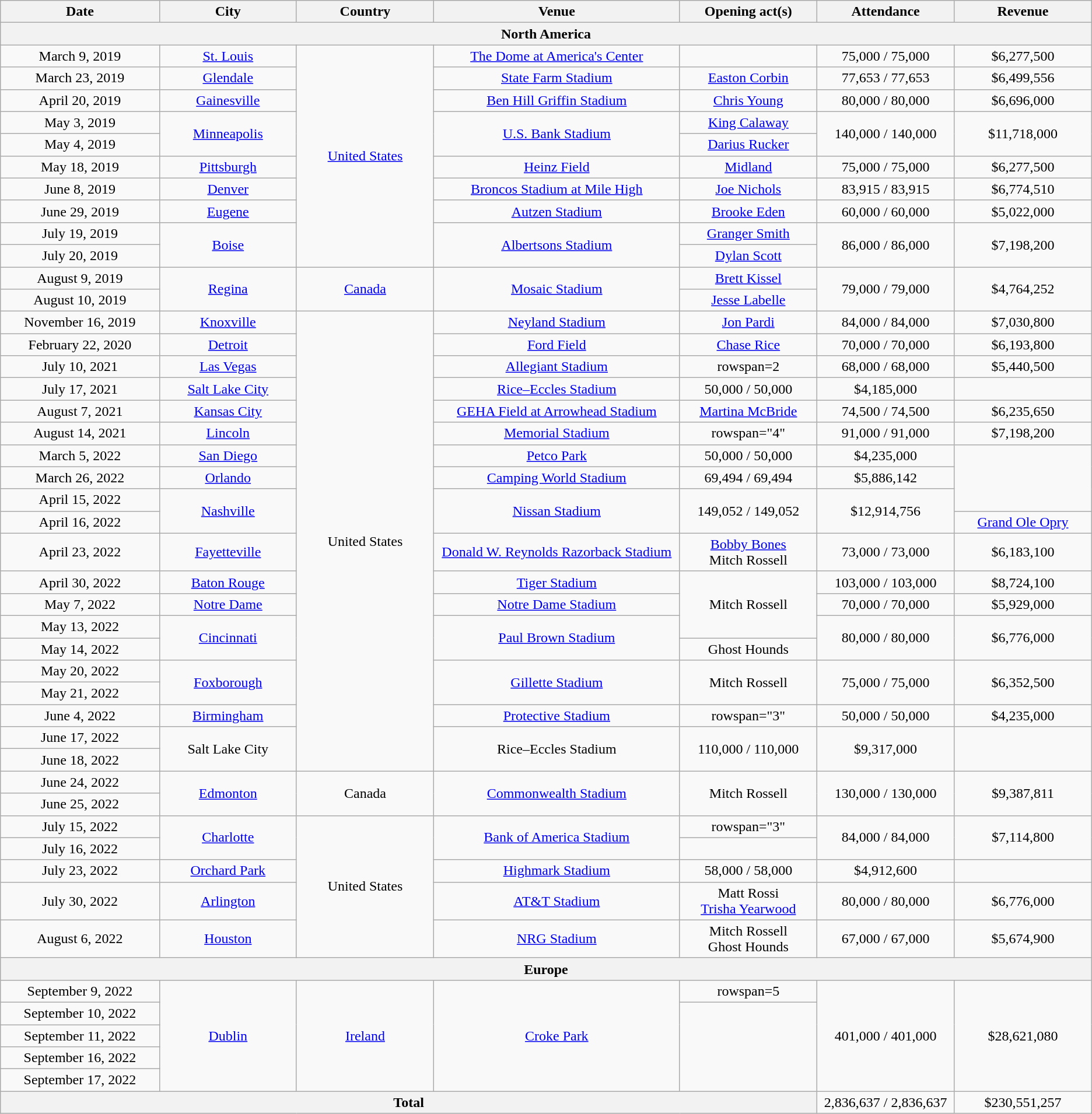<table class="wikitable" style="text-align:center;">
<tr>
<th width="175">Date</th>
<th width="150">City</th>
<th width="150">Country</th>
<th width="275">Venue</th>
<th width="150">Opening act(s)</th>
<th width="150">Attendance</th>
<th width="150">Revenue</th>
</tr>
<tr>
<th colspan="7">North America</th>
</tr>
<tr>
<td>March 9, 2019</td>
<td><a href='#'>St. Louis</a></td>
<td rowspan="10"><a href='#'>United States</a></td>
<td><a href='#'>The Dome at America's Center</a></td>
<td></td>
<td>75,000 / 75,000</td>
<td>$6,277,500</td>
</tr>
<tr>
<td>March 23, 2019</td>
<td><a href='#'>Glendale</a></td>
<td><a href='#'>State Farm Stadium</a></td>
<td><a href='#'>Easton Corbin</a></td>
<td>77,653 / 77,653</td>
<td>$6,499,556</td>
</tr>
<tr>
<td>April 20, 2019</td>
<td><a href='#'>Gainesville</a></td>
<td><a href='#'>Ben Hill Griffin Stadium</a></td>
<td><a href='#'>Chris Young</a></td>
<td>80,000 / 80,000</td>
<td>$6,696,000</td>
</tr>
<tr>
<td>May 3, 2019</td>
<td rowspan="2"><a href='#'>Minneapolis</a></td>
<td rowspan="2"><a href='#'>U.S. Bank Stadium</a></td>
<td><a href='#'>King Calaway</a></td>
<td rowspan="2">140,000 / 140,000</td>
<td rowspan="2">$11,718,000</td>
</tr>
<tr>
<td>May 4, 2019</td>
<td><a href='#'>Darius Rucker</a></td>
</tr>
<tr>
<td>May 18, 2019</td>
<td><a href='#'>Pittsburgh</a></td>
<td><a href='#'>Heinz Field</a></td>
<td><a href='#'>Midland</a></td>
<td>75,000 / 75,000</td>
<td>$6,277,500</td>
</tr>
<tr>
<td>June 8, 2019</td>
<td><a href='#'>Denver</a></td>
<td><a href='#'>Broncos Stadium at Mile High</a></td>
<td><a href='#'>Joe Nichols</a></td>
<td>83,915 / 83,915</td>
<td>$6,774,510</td>
</tr>
<tr>
<td>June 29, 2019</td>
<td><a href='#'>Eugene</a></td>
<td><a href='#'>Autzen Stadium</a></td>
<td><a href='#'>Brooke Eden</a></td>
<td>60,000 / 60,000</td>
<td>$5,022,000</td>
</tr>
<tr>
<td>July 19, 2019</td>
<td rowspan="2"><a href='#'>Boise</a></td>
<td rowspan="2"><a href='#'>Albertsons Stadium</a></td>
<td><a href='#'>Granger Smith</a></td>
<td rowspan="2">86,000 / 86,000</td>
<td rowspan="2">$7,198,200</td>
</tr>
<tr>
<td>July 20, 2019</td>
<td><a href='#'>Dylan Scott</a></td>
</tr>
<tr>
<td>August 9, 2019</td>
<td rowspan="2"><a href='#'>Regina</a></td>
<td rowspan="2"><a href='#'>Canada</a></td>
<td rowspan="2"><a href='#'>Mosaic Stadium</a></td>
<td><a href='#'>Brett Kissel</a></td>
<td rowspan="2">79,000 / 79,000</td>
<td rowspan="2">$4,764,252</td>
</tr>
<tr>
<td>August 10, 2019</td>
<td><a href='#'>Jesse Labelle</a></td>
</tr>
<tr>
<td>November 16, 2019</td>
<td><a href='#'>Knoxville</a></td>
<td rowspan="20">United States</td>
<td><a href='#'>Neyland Stadium</a></td>
<td><a href='#'>Jon Pardi</a></td>
<td>84,000 / 84,000</td>
<td>$7,030,800</td>
</tr>
<tr>
<td>February 22, 2020</td>
<td><a href='#'>Detroit</a></td>
<td><a href='#'>Ford Field</a></td>
<td><a href='#'>Chase Rice</a></td>
<td>70,000 / 70,000</td>
<td>$6,193,800</td>
</tr>
<tr>
<td>July 10, 2021</td>
<td><a href='#'>Las Vegas</a></td>
<td><a href='#'>Allegiant Stadium</a></td>
<td>rowspan=2 </td>
<td>68,000 / 68,000</td>
<td>$5,440,500</td>
</tr>
<tr>
<td>July 17, 2021</td>
<td><a href='#'>Salt Lake City</a></td>
<td><a href='#'>Rice–Eccles Stadium</a></td>
<td>50,000 / 50,000</td>
<td>$4,185,000</td>
</tr>
<tr>
<td>August 7, 2021</td>
<td><a href='#'>Kansas City</a></td>
<td><a href='#'>GEHA Field at Arrowhead Stadium</a></td>
<td><a href='#'>Martina McBride</a></td>
<td>74,500 / 74,500</td>
<td>$6,235,650</td>
</tr>
<tr>
<td>August 14, 2021</td>
<td><a href='#'>Lincoln</a></td>
<td><a href='#'>Memorial Stadium</a></td>
<td>rowspan="4" </td>
<td>91,000 / 91,000</td>
<td>$7,198,200</td>
</tr>
<tr>
<td>March 5, 2022</td>
<td><a href='#'>San Diego</a></td>
<td><a href='#'>Petco Park</a></td>
<td>50,000 / 50,000</td>
<td>$4,235,000</td>
</tr>
<tr>
<td>March 26, 2022</td>
<td><a href='#'>Orlando</a></td>
<td><a href='#'>Camping World Stadium</a></td>
<td>69,494 / 69,494</td>
<td>$5,886,142</td>
</tr>
<tr>
<td>April 15, 2022</td>
<td rowspan="2"><a href='#'>Nashville</a></td>
<td rowspan="2"><a href='#'>Nissan Stadium</a></td>
<td rowspan="2">149,052 / 149,052</td>
<td rowspan="2">$12,914,756</td>
</tr>
<tr>
<td>April 16, 2022</td>
<td><a href='#'>Grand Ole Opry</a></td>
</tr>
<tr>
<td>April 23, 2022</td>
<td><a href='#'>Fayetteville</a></td>
<td><a href='#'>Donald W. Reynolds Razorback Stadium</a></td>
<td><a href='#'>Bobby Bones</a><br>Mitch Rossell</td>
<td>73,000 / 73,000</td>
<td>$6,183,100</td>
</tr>
<tr>
<td>April 30, 2022</td>
<td><a href='#'>Baton Rouge</a></td>
<td><a href='#'>Tiger Stadium</a></td>
<td rowspan="3">Mitch Rossell</td>
<td>103,000 / 103,000</td>
<td>$8,724,100</td>
</tr>
<tr>
<td>May 7, 2022</td>
<td><a href='#'>Notre Dame</a></td>
<td><a href='#'>Notre Dame Stadium</a></td>
<td>70,000 / 70,000</td>
<td>$5,929,000</td>
</tr>
<tr>
<td>May 13, 2022</td>
<td rowspan="2"><a href='#'>Cincinnati</a></td>
<td rowspan="2"><a href='#'>Paul Brown Stadium</a></td>
<td rowspan="2">80,000 / 80,000</td>
<td rowspan="2">$6,776,000</td>
</tr>
<tr>
<td>May 14, 2022</td>
<td>Ghost Hounds</td>
</tr>
<tr>
<td>May 20, 2022</td>
<td rowspan="2"><a href='#'>Foxborough</a></td>
<td rowspan="2"><a href='#'>Gillette Stadium</a></td>
<td rowspan="2">Mitch Rossell</td>
<td rowspan="2">75,000 / 75,000</td>
<td rowspan="2">$6,352,500</td>
</tr>
<tr>
<td>May 21, 2022</td>
</tr>
<tr>
<td>June 4, 2022</td>
<td><a href='#'>Birmingham</a></td>
<td><a href='#'>Protective Stadium</a></td>
<td>rowspan="3" </td>
<td>50,000 / 50,000</td>
<td>$4,235,000</td>
</tr>
<tr>
<td>June 17, 2022</td>
<td rowspan="2">Salt Lake City</td>
<td rowspan="2">Rice–Eccles Stadium</td>
<td rowspan="2">110,000 / 110,000</td>
<td rowspan="2">$9,317,000</td>
</tr>
<tr>
<td>June 18, 2022</td>
</tr>
<tr>
<td>June 24, 2022</td>
<td rowspan="2"><a href='#'>Edmonton</a></td>
<td rowspan="2">Canada</td>
<td rowspan="2"><a href='#'>Commonwealth Stadium</a></td>
<td rowspan="2">Mitch Rossell</td>
<td rowspan="2">130,000 / 130,000</td>
<td rowspan="2">$9,387,811</td>
</tr>
<tr>
<td>June 25, 2022</td>
</tr>
<tr>
<td>July 15, 2022</td>
<td rowspan="2"><a href='#'>Charlotte</a></td>
<td rowspan="5">United States</td>
<td rowspan="2"><a href='#'>Bank of America Stadium</a></td>
<td>rowspan="3" </td>
<td rowspan="2">84,000 / 84,000</td>
<td rowspan="2">$7,114,800</td>
</tr>
<tr>
<td>July 16, 2022</td>
</tr>
<tr>
<td>July 23, 2022</td>
<td><a href='#'>Orchard Park</a></td>
<td><a href='#'>Highmark Stadium</a></td>
<td>58,000 / 58,000</td>
<td>$4,912,600</td>
</tr>
<tr>
<td>July 30, 2022</td>
<td><a href='#'>Arlington</a></td>
<td><a href='#'>AT&T Stadium</a></td>
<td rowspan="1">Matt Rossi<br><a href='#'>Trisha Yearwood</a></td>
<td>80,000 / 80,000</td>
<td>$6,776,000</td>
</tr>
<tr>
<td>August 6, 2022</td>
<td><a href='#'>Houston</a></td>
<td><a href='#'>NRG Stadium</a></td>
<td rowspan="1">Mitch Rossell<br>Ghost Hounds</td>
<td>67,000 / 67,000</td>
<td>$5,674,900</td>
</tr>
<tr>
<th colspan="7">Europe</th>
</tr>
<tr>
<td>September 9, 2022</td>
<td rowspan="5"><a href='#'>Dublin</a></td>
<td rowspan="5"><a href='#'>Ireland</a></td>
<td rowspan="5"><a href='#'>Croke Park</a></td>
<td>rowspan=5 </td>
<td rowspan="5">401,000 / 401,000</td>
<td rowspan="5">$28,621,080</td>
</tr>
<tr>
<td>September 10, 2022</td>
</tr>
<tr>
<td>September 11, 2022</td>
</tr>
<tr>
<td>September 16, 2022</td>
</tr>
<tr>
<td>September 17, 2022</td>
</tr>
<tr>
<th colspan=5>Total</th>
<td>2,836,637 / 2,836,637</td>
<td>$230,551,257</td>
</tr>
</table>
